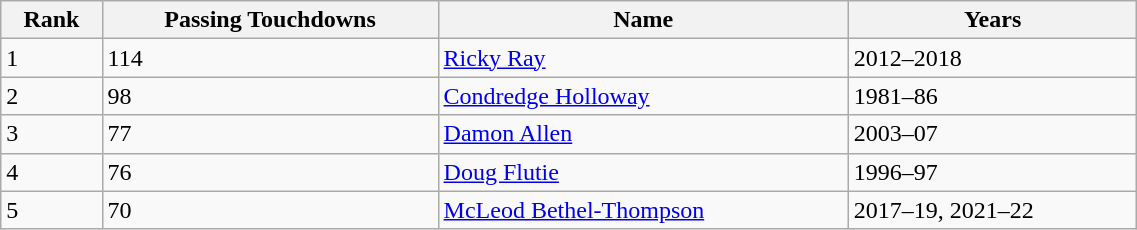<table class="wikitable" style="width:60%; text-align:left; border-collapse:collapse;">
<tr>
<th>Rank</th>
<th>Passing Touchdowns</th>
<th>Name</th>
<th>Years</th>
</tr>
<tr>
<td>1</td>
<td>114</td>
<td><a href='#'>Ricky Ray</a></td>
<td>2012–2018</td>
</tr>
<tr>
<td>2</td>
<td>98</td>
<td><a href='#'>Condredge Holloway</a></td>
<td>1981–86</td>
</tr>
<tr>
<td>3</td>
<td>77</td>
<td><a href='#'>Damon Allen</a></td>
<td>2003–07</td>
</tr>
<tr>
<td>4</td>
<td>76</td>
<td><a href='#'>Doug Flutie</a></td>
<td>1996–97</td>
</tr>
<tr>
<td>5</td>
<td>70</td>
<td><a href='#'>McLeod Bethel-Thompson</a></td>
<td>2017–19, 2021–22</td>
</tr>
</table>
